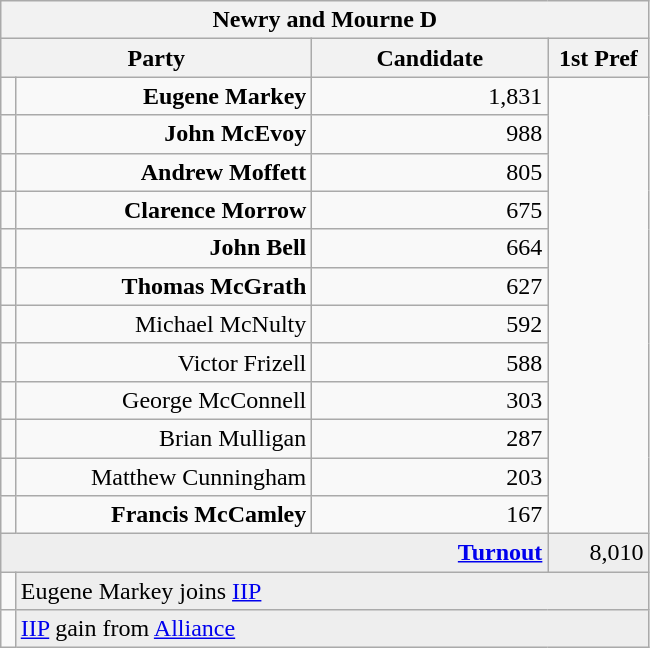<table class="wikitable">
<tr>
<th colspan="4" align="center">Newry and Mourne D</th>
</tr>
<tr>
<th colspan="2" align="center" width=200>Party</th>
<th width=150>Candidate</th>
<th width=60>1st Pref</th>
</tr>
<tr>
<td></td>
<td align="right"><strong>Eugene Markey</strong></td>
<td align="right">1,831</td>
</tr>
<tr>
<td></td>
<td align="right"><strong>John McEvoy</strong></td>
<td align="right">988</td>
</tr>
<tr>
<td></td>
<td align="right"><strong>Andrew Moffett</strong></td>
<td align="right">805</td>
</tr>
<tr>
<td></td>
<td align="right"><strong>Clarence Morrow</strong></td>
<td align="right">675</td>
</tr>
<tr>
<td></td>
<td align="right"><strong>John Bell</strong></td>
<td align="right">664</td>
</tr>
<tr>
<td></td>
<td align="right"><strong>Thomas McGrath</strong></td>
<td align="right">627</td>
</tr>
<tr>
<td></td>
<td align="right">Michael McNulty</td>
<td align="right">592</td>
</tr>
<tr>
<td></td>
<td align="right">Victor Frizell</td>
<td align="right">588</td>
</tr>
<tr>
<td></td>
<td align="right">George McConnell</td>
<td align="right">303</td>
</tr>
<tr>
<td></td>
<td align="right">Brian Mulligan</td>
<td align="right">287</td>
</tr>
<tr>
<td></td>
<td align="right">Matthew Cunningham</td>
<td align="right">203</td>
</tr>
<tr>
<td></td>
<td align="right"><strong>Francis McCamley</strong></td>
<td align="right">167</td>
</tr>
<tr bgcolor="EEEEEE">
<td colspan=3 align="right"><strong><a href='#'>Turnout</a></strong></td>
<td align="right">8,010</td>
</tr>
<tr>
<td bgcolor=></td>
<td colspan=3 bgcolor="EEEEEE">Eugene Markey joins <a href='#'>IIP</a></td>
</tr>
<tr>
<td bgcolor=></td>
<td colspan=3 bgcolor="EEEEEE"><a href='#'>IIP</a> gain from <a href='#'>Alliance</a></td>
</tr>
</table>
